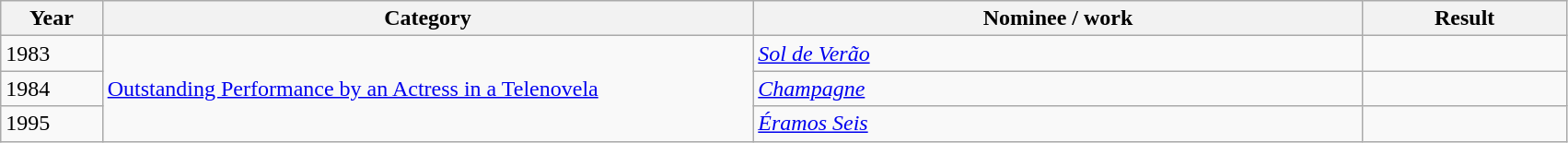<table class=wikitable>
<tr>
<th Width=5%>Year</th>
<th Width=32%>Category</th>
<th Width=30%>Nominee / work</th>
<th Width=10%>Result</th>
</tr>
<tr>
<td>1983</td>
<td rowspan=3><a href='#'>Outstanding Performance by an Actress in a Telenovela</a></td>
<td><em><a href='#'>Sol de Verão</a></em></td>
<td></td>
</tr>
<tr>
<td>1984</td>
<td><em> <a href='#'>Champagne</a></em></td>
<td></td>
</tr>
<tr>
<td>1995</td>
<td><em><a href='#'>Éramos Seis</a></em></td>
<td></td>
</tr>
</table>
